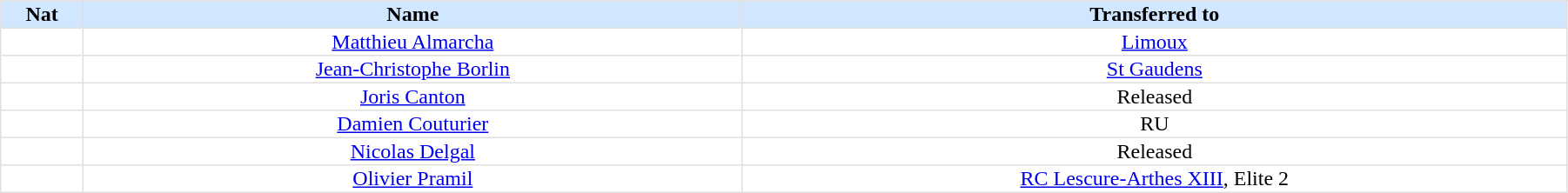<table border="1" width="95%" bordercolor="#FFFFFF" style="border-collapse: collapse; border-color: #E0E0E0;">
<tr bgcolor=D0E7FF>
<th width=5%>Nat</th>
<th width=40%>Name</th>
<th width=50%>Transferred to</th>
</tr>
<tr>
<td align=center></td>
<td align=center><a href='#'>Matthieu Almarcha</a></td>
<td align=center><a href='#'>Limoux</a></td>
</tr>
<tr>
<td align=center></td>
<td align=center><a href='#'>Jean-Christophe Borlin</a></td>
<td align=center><a href='#'>St Gaudens</a></td>
</tr>
<tr>
<td align=center></td>
<td align=center><a href='#'>Joris Canton</a></td>
<td align=center>Released</td>
</tr>
<tr>
<td align=center></td>
<td align=center><a href='#'>Damien Couturier</a></td>
<td align=center>RU</td>
</tr>
<tr>
<td align=center></td>
<td align=center><a href='#'>Nicolas Delgal</a></td>
<td align=center>Released</td>
</tr>
<tr>
<td align=center></td>
<td align=center><a href='#'>Olivier Pramil</a></td>
<td align=center><a href='#'>RC Lescure-Arthes XIII</a>, Elite 2</td>
</tr>
</table>
